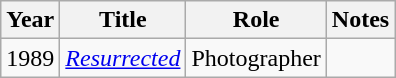<table class="wikitable">
<tr>
<th>Year</th>
<th>Title</th>
<th>Role</th>
<th>Notes</th>
</tr>
<tr>
<td>1989</td>
<td><em><a href='#'>Resurrected</a></em></td>
<td>Photographer</td>
<td></td>
</tr>
</table>
